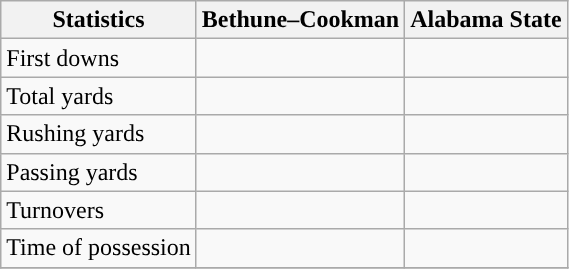<table class="wikitable">
<tr>
<th>Statistics</th>
<th>Bethune–Cookman</th>
<th>Alabama State</th>
</tr>
<tr>
<td>First downs</td>
<td> </td>
<td> </td>
</tr>
<tr>
<td>Total yards</td>
<td> </td>
<td> </td>
</tr>
<tr>
<td>Rushing yards</td>
<td> </td>
<td> </td>
</tr>
<tr>
<td>Passing yards</td>
<td> </td>
<td> </td>
</tr>
<tr>
<td>Turnovers</td>
<td> </td>
<td> </td>
</tr>
<tr>
<td>Time of possession</td>
<td> </td>
<td> </td>
</tr>
<tr>
</tr>
</table>
